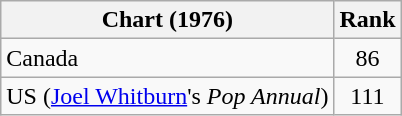<table class="wikitable">
<tr>
<th align="left">Chart (1976)</th>
<th style="text-align:center;">Rank</th>
</tr>
<tr>
<td>Canada</td>
<td style="text-align:center;">86</td>
</tr>
<tr>
<td>US (<a href='#'>Joel Whitburn</a>'s <em>Pop Annual</em>)</td>
<td style="text-align:center;">111</td>
</tr>
</table>
